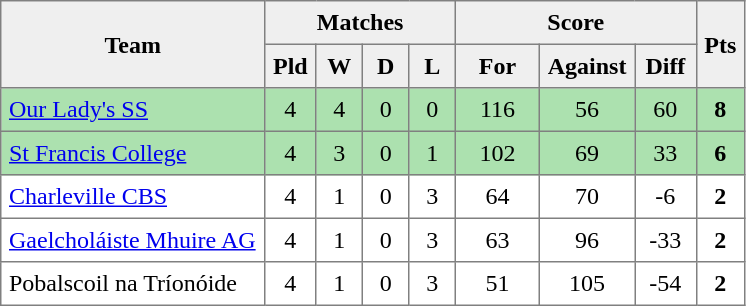<table style=border-collapse:collapse border=1 cellspacing=0 cellpadding=5>
<tr align=center bgcolor=#efefef>
<th rowspan=2 width=165>Team</th>
<th colspan=4>Matches</th>
<th colspan=3>Score</th>
<th rowspan=2width=20>Pts</th>
</tr>
<tr align=center bgcolor=#efefef>
<th width=20>Pld</th>
<th width=20>W</th>
<th width=20>D</th>
<th width=20>L</th>
<th width=45>For</th>
<th width=45>Against</th>
<th width=30>Diff</th>
</tr>
<tr align=center style="background:#ACE1AF;">
<td style="text-align:left;"><a href='#'>Our Lady's SS</a></td>
<td>4</td>
<td>4</td>
<td>0</td>
<td>0</td>
<td>116</td>
<td>56</td>
<td>60</td>
<td><strong>8</strong></td>
</tr>
<tr align=center style="background:#ACE1AF;">
<td style="text-align:left;"><a href='#'>St Francis College</a></td>
<td>4</td>
<td>3</td>
<td>0</td>
<td>1</td>
<td>102</td>
<td>69</td>
<td>33</td>
<td><strong>6</strong></td>
</tr>
<tr align=center>
<td style="text-align:left;"><a href='#'>Charleville CBS</a></td>
<td>4</td>
<td>1</td>
<td>0</td>
<td>3</td>
<td>64</td>
<td>70</td>
<td>-6</td>
<td><strong>2</strong></td>
</tr>
<tr align=center>
<td style="text-align:left;"><a href='#'>Gaelcholáiste Mhuire AG</a></td>
<td>4</td>
<td>1</td>
<td>0</td>
<td>3</td>
<td>63</td>
<td>96</td>
<td>-33</td>
<td><strong>2</strong></td>
</tr>
<tr align=center>
<td style="text-align:left;">Pobalscoil na Tríonóide</td>
<td>4</td>
<td>1</td>
<td>0</td>
<td>3</td>
<td>51</td>
<td>105</td>
<td>-54</td>
<td><strong>2</strong></td>
</tr>
</table>
